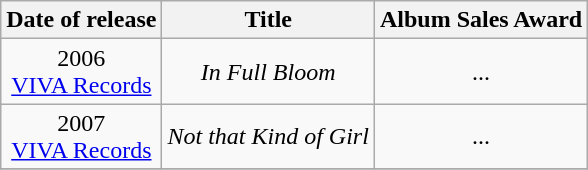<table class="wikitable">
<tr>
<th align="left">Date of release</th>
<th align="left">Title</th>
<th align="left">Album Sales Award</th>
</tr>
<tr>
<td align="center">2006<br><a href='#'>VIVA Records</a></td>
<td align="center"><em>In Full Bloom</em></td>
<td align="center">...</td>
</tr>
<tr>
<td align="center">2007<br><a href='#'>VIVA Records</a></td>
<td align="center"><em>Not that Kind of Girl</em></td>
<td align="center">...</td>
</tr>
<tr>
</tr>
</table>
